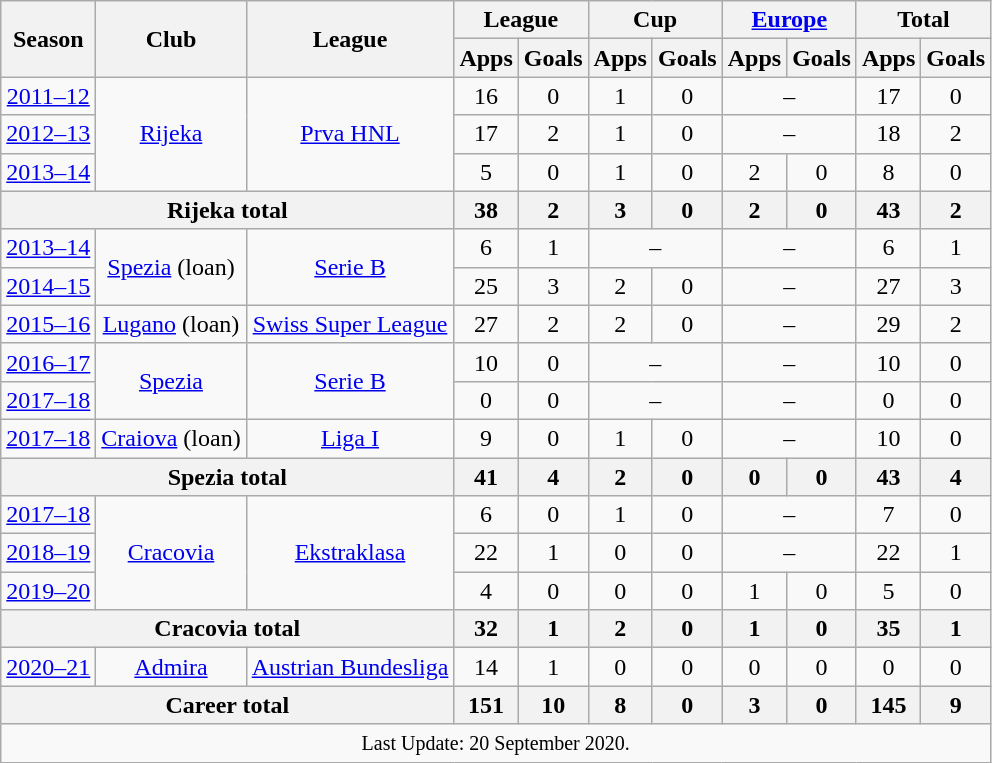<table class="wikitable" style="font-size:100%; text-align: center">
<tr>
<th rowspan="2">Season</th>
<th rowspan="2">Club</th>
<th rowspan="2">League</th>
<th colspan="2">League</th>
<th colspan="2">Cup</th>
<th colspan="2"><a href='#'>Europe</a></th>
<th colspan="2">Total</th>
</tr>
<tr>
<th>Apps</th>
<th>Goals</th>
<th>Apps</th>
<th>Goals</th>
<th>Apps</th>
<th>Goals</th>
<th>Apps</th>
<th>Goals</th>
</tr>
<tr>
<td><a href='#'>2011–12</a></td>
<td rowspan="3" valign="center"><a href='#'>Rijeka</a></td>
<td rowspan="3" valign="center"><a href='#'>Prva HNL</a></td>
<td>16</td>
<td>0</td>
<td>1</td>
<td>0</td>
<td colspan="2">–</td>
<td>17</td>
<td>0</td>
</tr>
<tr>
<td><a href='#'>2012–13</a></td>
<td>17</td>
<td>2</td>
<td>1</td>
<td>0</td>
<td colspan="2">–</td>
<td>18</td>
<td>2</td>
</tr>
<tr>
<td><a href='#'>2013–14</a></td>
<td>5</td>
<td>0</td>
<td>1</td>
<td>0</td>
<td>2</td>
<td>0</td>
<td>8</td>
<td>0</td>
</tr>
<tr>
<th colspan="3" valign="center">Rijeka total</th>
<th>38</th>
<th>2</th>
<th>3</th>
<th>0</th>
<th>2</th>
<th>0</th>
<th>43</th>
<th>2</th>
</tr>
<tr>
<td><a href='#'>2013–14</a></td>
<td rowspan="2" valign="center"><a href='#'>Spezia</a> (loan)</td>
<td rowspan="2" valign="center"><a href='#'>Serie B</a></td>
<td>6</td>
<td>1</td>
<td colspan="2">–</td>
<td colspan="2">–</td>
<td>6</td>
<td>1</td>
</tr>
<tr>
<td><a href='#'>2014–15</a></td>
<td>25</td>
<td>3</td>
<td>2</td>
<td>0</td>
<td colspan="2">–</td>
<td>27</td>
<td>3</td>
</tr>
<tr>
<td><a href='#'>2015–16</a></td>
<td valign="center"><a href='#'>Lugano</a> (loan)</td>
<td valign="center"><a href='#'>Swiss Super League</a></td>
<td>27</td>
<td>2</td>
<td>2</td>
<td>0</td>
<td colspan="2">–</td>
<td>29</td>
<td>2</td>
</tr>
<tr>
<td><a href='#'>2016–17</a></td>
<td rowspan="2" valign="center"><a href='#'>Spezia</a></td>
<td rowspan="2" valign="center"><a href='#'>Serie B</a></td>
<td>10</td>
<td>0</td>
<td colspan="2">–</td>
<td colspan="2">–</td>
<td>10</td>
<td>0</td>
</tr>
<tr>
<td><a href='#'>2017–18</a></td>
<td>0</td>
<td>0</td>
<td colspan="2">–</td>
<td colspan="2">–</td>
<td>0</td>
<td>0</td>
</tr>
<tr>
<td><a href='#'>2017–18</a></td>
<td valign="center"><a href='#'>Craiova</a> (loan)</td>
<td valign="center"><a href='#'>Liga I</a></td>
<td>9</td>
<td>0</td>
<td>1</td>
<td>0</td>
<td colspan="2">–</td>
<td>10</td>
<td>0</td>
</tr>
<tr>
<th colspan="3" valign="center">Spezia total</th>
<th>41</th>
<th>4</th>
<th>2</th>
<th>0</th>
<th>0</th>
<th>0</th>
<th>43</th>
<th>4</th>
</tr>
<tr>
<td><a href='#'>2017–18</a></td>
<td rowspan="3" valign="center"><a href='#'>Cracovia</a></td>
<td rowspan="3" valign="center"><a href='#'>Ekstraklasa</a></td>
<td>6</td>
<td>0</td>
<td>1</td>
<td>0</td>
<td colspan="2">–</td>
<td>7</td>
<td>0</td>
</tr>
<tr>
<td><a href='#'>2018–19</a></td>
<td>22</td>
<td>1</td>
<td>0</td>
<td>0</td>
<td colspan="2">–</td>
<td>22</td>
<td>1</td>
</tr>
<tr>
<td><a href='#'>2019–20</a></td>
<td>4</td>
<td>0</td>
<td>0</td>
<td>0</td>
<td>1</td>
<td>0</td>
<td>5</td>
<td>0</td>
</tr>
<tr>
<th colspan="3" valign="center">Cracovia total</th>
<th>32</th>
<th>1</th>
<th>2</th>
<th>0</th>
<th>1</th>
<th>0</th>
<th>35</th>
<th>1</th>
</tr>
<tr>
<td><a href='#'>2020–21</a></td>
<td><a href='#'>Admira</a></td>
<td><a href='#'>Austrian Bundesliga</a></td>
<td>14</td>
<td>1</td>
<td>0</td>
<td>0</td>
<td>0</td>
<td>0</td>
<td>0</td>
<td>0</td>
</tr>
<tr>
<th colspan=3>Career total</th>
<th>151</th>
<th>10</th>
<th>8</th>
<th>0</th>
<th>3</th>
<th>0</th>
<th>145</th>
<th>9</th>
</tr>
<tr>
<td colspan="11"><small>Last Update: 20 September 2020.</small></td>
</tr>
</table>
